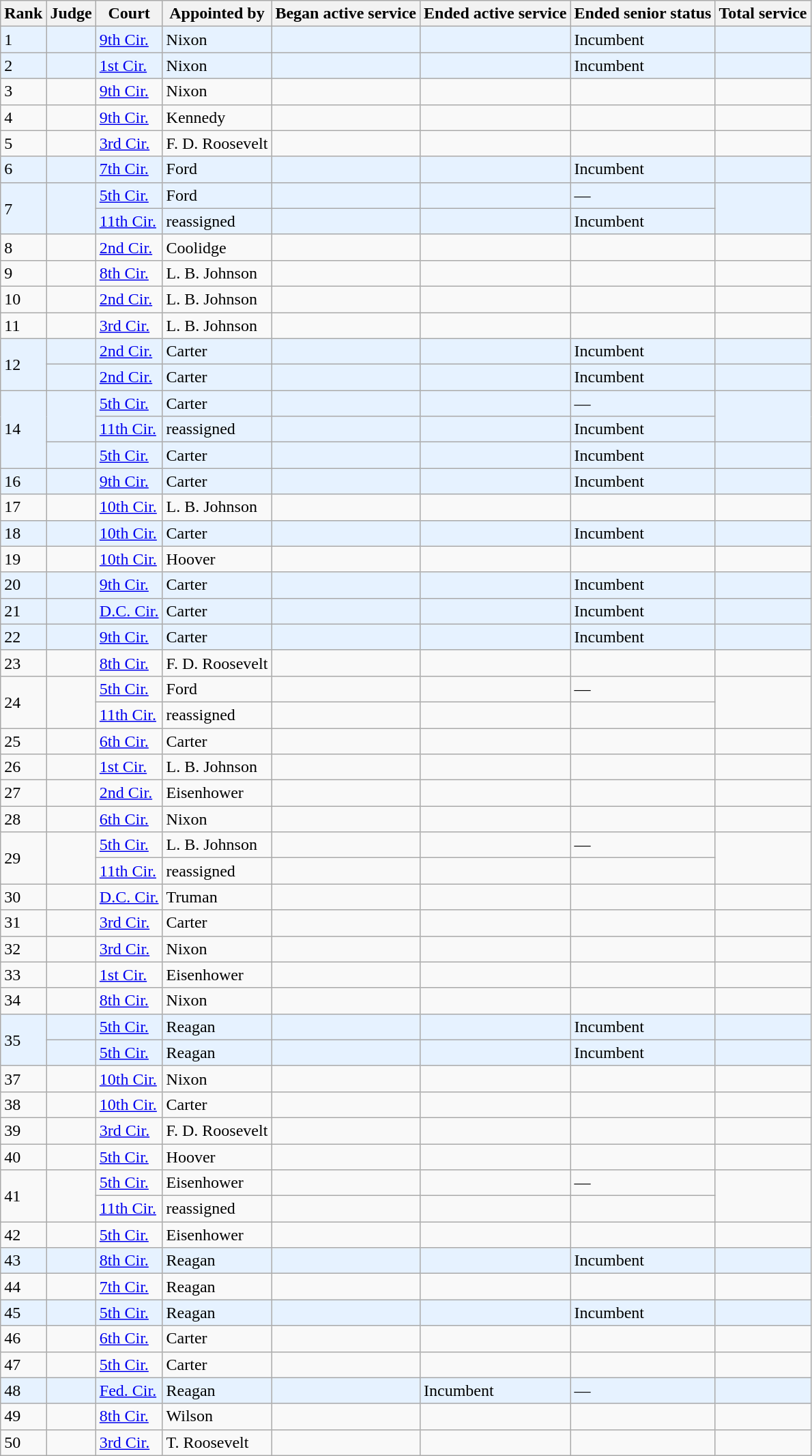<table class="wikitable sortable">
<tr>
<th>Rank</th>
<th>Judge</th>
<th>Court</th>
<th>Appointed by</th>
<th>Began active service</th>
<th>Ended active service</th>
<th>Ended senior status</th>
<th>Total service</th>
</tr>
<tr bgcolor="E6F2FF">
<td>1</td>
<td></td>
<td><a href='#'>9th Cir.</a></td>
<td>Nixon</td>
<td></td>
<td></td>
<td>Incumbent</td>
<td></td>
</tr>
<tr bgcolor="E6F2FF">
<td>2</td>
<td></td>
<td><a href='#'>1st Cir.</a></td>
<td>Nixon</td>
<td></td>
<td></td>
<td>Incumbent</td>
<td></td>
</tr>
<tr>
<td>3</td>
<td></td>
<td><a href='#'>9th Cir.</a></td>
<td>Nixon</td>
<td></td>
<td></td>
<td></td>
<td></td>
</tr>
<tr>
<td>4</td>
<td></td>
<td><a href='#'>9th Cir.</a></td>
<td>Kennedy</td>
<td></td>
<td></td>
<td></td>
<td></td>
</tr>
<tr>
<td>5</td>
<td></td>
<td><a href='#'>3rd Cir.</a></td>
<td>F. D. Roosevelt</td>
<td></td>
<td></td>
<td></td>
<td></td>
</tr>
<tr bgcolor="E6F2FF">
<td>6</td>
<td></td>
<td><a href='#'>7th Cir.</a></td>
<td>Ford</td>
<td></td>
<td></td>
<td>Incumbent</td>
<td></td>
</tr>
<tr bgcolor="E6F2FF">
<td rowspan=2>7</td>
<td rowspan=2></td>
<td><a href='#'>5th Cir.</a></td>
<td>Ford</td>
<td></td>
<td></td>
<td>—</td>
<td rowspan=2></td>
</tr>
<tr bgcolor="E6F2FF">
<td><a href='#'>11th Cir.</a></td>
<td>reassigned</td>
<td></td>
<td></td>
<td>Incumbent</td>
</tr>
<tr>
<td>8</td>
<td></td>
<td><a href='#'>2nd Cir.</a></td>
<td>Coolidge</td>
<td></td>
<td></td>
<td></td>
<td></td>
</tr>
<tr>
<td>9</td>
<td></td>
<td><a href='#'>8th Cir.</a></td>
<td>L. B. Johnson</td>
<td></td>
<td></td>
<td></td>
<td></td>
</tr>
<tr>
<td>10</td>
<td></td>
<td><a href='#'>2nd Cir.</a></td>
<td>L. B. Johnson</td>
<td></td>
<td></td>
<td></td>
<td></td>
</tr>
<tr>
<td>11</td>
<td></td>
<td><a href='#'>3rd Cir.</a></td>
<td>L. B. Johnson</td>
<td></td>
<td></td>
<td></td>
<td></td>
</tr>
<tr bgcolor="E6F2FF">
<td rowspan=2>12</td>
<td></td>
<td><a href='#'>2nd Cir.</a></td>
<td>Carter</td>
<td></td>
<td></td>
<td>Incumbent</td>
<td></td>
</tr>
<tr bgcolor="E6F2FF">
<td></td>
<td><a href='#'>2nd Cir.</a></td>
<td>Carter</td>
<td></td>
<td></td>
<td>Incumbent</td>
<td></td>
</tr>
<tr bgcolor="E6F2FF">
<td rowspan=3>14</td>
<td rowspan=2></td>
<td><a href='#'>5th Cir.</a></td>
<td>Carter</td>
<td></td>
<td></td>
<td>—</td>
<td rowspan=2></td>
</tr>
<tr bgcolor="E6F2FF">
<td><a href='#'>11th Cir.</a></td>
<td>reassigned</td>
<td></td>
<td></td>
<td>Incumbent</td>
</tr>
<tr bgcolor="E6F2FF">
<td></td>
<td><a href='#'>5th Cir.</a></td>
<td>Carter</td>
<td></td>
<td></td>
<td>Incumbent</td>
<td></td>
</tr>
<tr bgcolor="E6F2FF">
<td>16</td>
<td></td>
<td><a href='#'>9th Cir.</a></td>
<td>Carter</td>
<td></td>
<td></td>
<td>Incumbent</td>
<td></td>
</tr>
<tr>
<td>17</td>
<td></td>
<td><a href='#'>10th Cir.</a></td>
<td>L. B. Johnson</td>
<td></td>
<td></td>
<td></td>
<td></td>
</tr>
<tr bgcolor="E6F2FF">
<td>18</td>
<td></td>
<td><a href='#'>10th Cir.</a></td>
<td>Carter</td>
<td></td>
<td></td>
<td>Incumbent</td>
<td></td>
</tr>
<tr>
<td>19</td>
<td></td>
<td><a href='#'>10th Cir.</a></td>
<td>Hoover</td>
<td></td>
<td></td>
<td></td>
<td></td>
</tr>
<tr bgcolor="E6F2FF">
<td>20</td>
<td></td>
<td><a href='#'>9th Cir.</a></td>
<td>Carter</td>
<td></td>
<td></td>
<td>Incumbent</td>
<td></td>
</tr>
<tr bgcolor="E6F2FF">
<td>21</td>
<td></td>
<td><a href='#'>D.C. Cir.</a></td>
<td>Carter</td>
<td></td>
<td></td>
<td>Incumbent</td>
<td></td>
</tr>
<tr bgcolor="E6F2FF">
<td>22</td>
<td></td>
<td><a href='#'>9th Cir.</a></td>
<td>Carter</td>
<td></td>
<td></td>
<td>Incumbent</td>
<td></td>
</tr>
<tr>
<td>23</td>
<td></td>
<td><a href='#'>8th Cir.</a></td>
<td>F. D. Roosevelt</td>
<td></td>
<td></td>
<td></td>
<td></td>
</tr>
<tr>
<td rowspan=2>24</td>
<td rowspan=2></td>
<td><a href='#'>5th Cir.</a></td>
<td>Ford</td>
<td></td>
<td></td>
<td>—</td>
<td rowspan=2></td>
</tr>
<tr>
<td><a href='#'>11th Cir.</a></td>
<td>reassigned</td>
<td></td>
<td></td>
<td></td>
</tr>
<tr>
<td>25</td>
<td></td>
<td><a href='#'>6th Cir.</a></td>
<td>Carter</td>
<td></td>
<td></td>
<td></td>
<td></td>
</tr>
<tr>
<td>26</td>
<td></td>
<td><a href='#'>1st Cir.</a></td>
<td>L. B. Johnson</td>
<td></td>
<td></td>
<td></td>
<td></td>
</tr>
<tr>
<td>27</td>
<td></td>
<td><a href='#'>2nd Cir.</a></td>
<td>Eisenhower</td>
<td></td>
<td></td>
<td></td>
<td></td>
</tr>
<tr>
<td>28</td>
<td></td>
<td><a href='#'>6th Cir.</a></td>
<td>Nixon</td>
<td></td>
<td></td>
<td></td>
<td></td>
</tr>
<tr>
<td rowspan=2>29</td>
<td rowspan=2></td>
<td><a href='#'>5th Cir.</a></td>
<td>L. B. Johnson</td>
<td></td>
<td></td>
<td>—</td>
<td rowspan=2></td>
</tr>
<tr>
<td><a href='#'>11th Cir.</a></td>
<td>reassigned</td>
<td></td>
<td></td>
<td></td>
</tr>
<tr>
<td>30</td>
<td></td>
<td><a href='#'>D.C. Cir.</a></td>
<td>Truman</td>
<td></td>
<td></td>
<td></td>
<td></td>
</tr>
<tr>
<td>31</td>
<td></td>
<td><a href='#'>3rd Cir.</a></td>
<td>Carter</td>
<td></td>
<td></td>
<td></td>
<td></td>
</tr>
<tr>
<td>32</td>
<td></td>
<td><a href='#'>3rd Cir.</a></td>
<td>Nixon</td>
<td></td>
<td></td>
<td></td>
<td></td>
</tr>
<tr>
<td>33</td>
<td></td>
<td><a href='#'>1st Cir.</a></td>
<td>Eisenhower</td>
<td></td>
<td></td>
<td></td>
<td></td>
</tr>
<tr>
<td>34</td>
<td></td>
<td><a href='#'>8th Cir.</a></td>
<td>Nixon</td>
<td></td>
<td></td>
<td></td>
<td></td>
</tr>
<tr bgcolor="E6F2FF">
<td rowspan=2>35</td>
<td></td>
<td><a href='#'>5th Cir.</a></td>
<td>Reagan</td>
<td></td>
<td></td>
<td>Incumbent</td>
<td></td>
</tr>
<tr bgcolor="E6F2FF">
<td></td>
<td><a href='#'>5th Cir.</a></td>
<td>Reagan</td>
<td></td>
<td></td>
<td>Incumbent</td>
<td></td>
</tr>
<tr>
<td>37</td>
<td></td>
<td><a href='#'>10th Cir.</a></td>
<td>Nixon</td>
<td></td>
<td></td>
<td></td>
<td></td>
</tr>
<tr>
<td>38</td>
<td></td>
<td><a href='#'>10th Cir.</a></td>
<td>Carter</td>
<td></td>
<td></td>
<td></td>
<td></td>
</tr>
<tr>
<td>39</td>
<td></td>
<td><a href='#'>3rd Cir.</a></td>
<td>F. D. Roosevelt</td>
<td></td>
<td></td>
<td></td>
<td></td>
</tr>
<tr>
<td>40</td>
<td></td>
<td><a href='#'>5th Cir.</a></td>
<td>Hoover</td>
<td></td>
<td></td>
<td></td>
<td></td>
</tr>
<tr>
<td rowspan=2>41</td>
<td rowspan=2></td>
<td><a href='#'>5th Cir.</a></td>
<td>Eisenhower</td>
<td></td>
<td></td>
<td>—</td>
<td rowspan=2></td>
</tr>
<tr>
<td><a href='#'>11th Cir.</a></td>
<td>reassigned</td>
<td></td>
<td></td>
<td></td>
</tr>
<tr>
<td>42</td>
<td></td>
<td><a href='#'>5th Cir.</a></td>
<td>Eisenhower</td>
<td></td>
<td></td>
<td></td>
<td></td>
</tr>
<tr bgcolor="E6F2FF">
<td>43</td>
<td></td>
<td><a href='#'>8th Cir.</a></td>
<td>Reagan</td>
<td></td>
<td></td>
<td>Incumbent</td>
<td></td>
</tr>
<tr>
<td>44</td>
<td></td>
<td><a href='#'>7th Cir.</a></td>
<td>Reagan</td>
<td></td>
<td></td>
<td></td>
<td></td>
</tr>
<tr bgcolor="E6F2FF">
<td>45</td>
<td></td>
<td><a href='#'>5th Cir.</a></td>
<td>Reagan</td>
<td></td>
<td></td>
<td>Incumbent</td>
<td></td>
</tr>
<tr>
<td>46</td>
<td></td>
<td><a href='#'>6th Cir.</a></td>
<td>Carter</td>
<td></td>
<td></td>
<td></td>
<td></td>
</tr>
<tr>
<td>47</td>
<td></td>
<td><a href='#'>5th Cir.</a></td>
<td>Carter</td>
<td></td>
<td></td>
<td></td>
<td></td>
</tr>
<tr bgcolor="E6F2FF">
<td>48</td>
<td></td>
<td><a href='#'>Fed. Cir.</a></td>
<td>Reagan</td>
<td></td>
<td>Incumbent</td>
<td>—</td>
<td></td>
</tr>
<tr>
<td>49</td>
<td></td>
<td><a href='#'>8th Cir.</a></td>
<td>Wilson</td>
<td></td>
<td></td>
<td></td>
<td></td>
</tr>
<tr>
<td>50</td>
<td></td>
<td><a href='#'>3rd Cir.</a></td>
<td>T. Roosevelt</td>
<td></td>
<td></td>
<td></td>
<td><br>
</td>
</tr>
</table>
